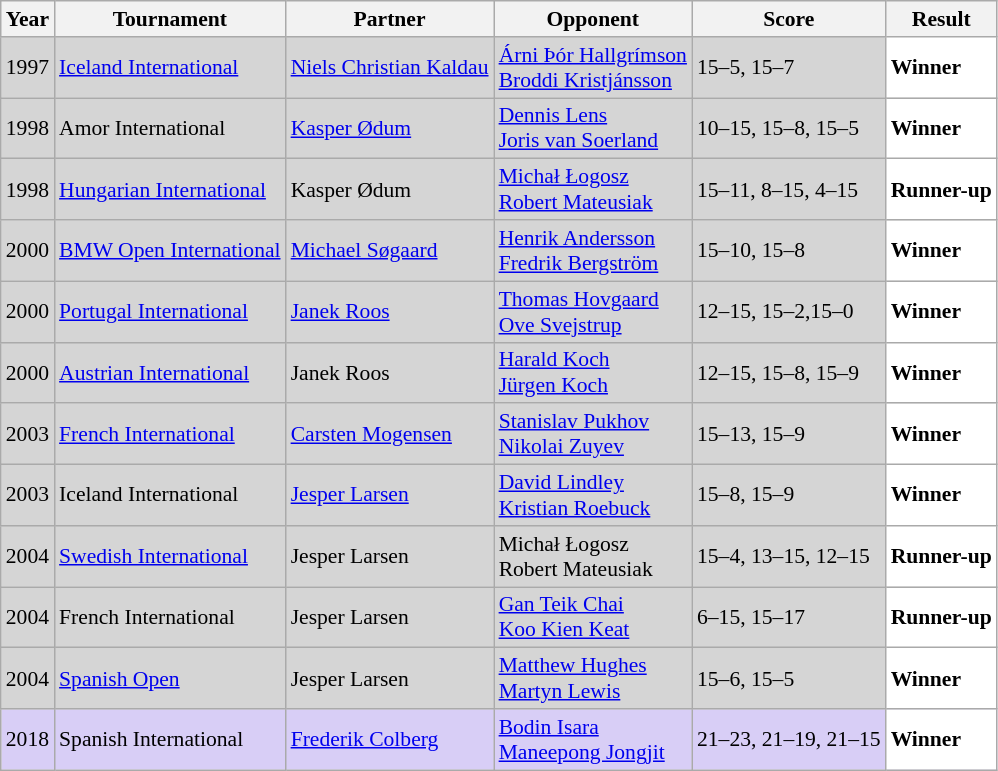<table class="sortable wikitable" style="font-size: 90%;">
<tr>
<th>Year</th>
<th>Tournament</th>
<th>Partner</th>
<th>Opponent</th>
<th>Score</th>
<th>Result</th>
</tr>
<tr style="background:#D5D5D5">
<td align="center">1997</td>
<td align="left"><a href='#'>Iceland International</a></td>
<td align="left"> <a href='#'>Niels Christian Kaldau</a></td>
<td align="left"> <a href='#'>Árni Þór Hallgrímson</a> <br>  <a href='#'>Broddi Kristjánsson</a></td>
<td align="left">15–5, 15–7</td>
<td style="text-align:left; background:white"> <strong>Winner</strong></td>
</tr>
<tr style="background:#D5D5D5">
<td align="center">1998</td>
<td align="left">Amor International</td>
<td align="left"> <a href='#'>Kasper Ødum</a></td>
<td align="left"> <a href='#'>Dennis Lens</a> <br>  <a href='#'>Joris van Soerland</a></td>
<td align="left">10–15, 15–8, 15–5</td>
<td style="text-align:left; background:white"> <strong>Winner</strong></td>
</tr>
<tr style="background:#D5D5D5">
<td align="center">1998</td>
<td align="left"><a href='#'>Hungarian International</a></td>
<td align="left"> Kasper Ødum</td>
<td align="left"> <a href='#'>Michał Łogosz</a> <br>  <a href='#'>Robert Mateusiak</a></td>
<td align="left">15–11, 8–15, 4–15</td>
<td style="text-align:left; background:white"> <strong>Runner-up</strong></td>
</tr>
<tr style="background:#D5D5D5">
<td align="center">2000</td>
<td align="left"><a href='#'>BMW Open International</a></td>
<td align="left"> <a href='#'>Michael Søgaard</a></td>
<td align="left"> <a href='#'>Henrik Andersson</a> <br>  <a href='#'>Fredrik Bergström</a></td>
<td align="left">15–10, 15–8</td>
<td style="text-align:left; background:white"> <strong>Winner</strong></td>
</tr>
<tr style="background:#D5D5D5">
<td align="center">2000</td>
<td align="left"><a href='#'>Portugal International</a></td>
<td align="left"> <a href='#'>Janek Roos</a></td>
<td align="left"> <a href='#'>Thomas Hovgaard</a> <br>  <a href='#'>Ove Svejstrup</a></td>
<td align="left">12–15, 15–2,15–0</td>
<td style="text-align:left; background:white"> <strong>Winner</strong></td>
</tr>
<tr style="background:#D5D5D5">
<td align="center">2000</td>
<td align="left"><a href='#'>Austrian International</a></td>
<td align="left"> Janek Roos</td>
<td align="left"> <a href='#'>Harald Koch</a> <br>  <a href='#'>Jürgen Koch</a></td>
<td align="left">12–15, 15–8, 15–9</td>
<td style="text-align:left; background:white"> <strong>Winner</strong></td>
</tr>
<tr style="background:#D5D5D5">
<td align="center">2003</td>
<td align="left"><a href='#'>French International</a></td>
<td align="left"> <a href='#'>Carsten Mogensen</a></td>
<td align="left"> <a href='#'>Stanislav Pukhov</a> <br>  <a href='#'>Nikolai Zuyev</a></td>
<td align="left">15–13, 15–9</td>
<td style="text-align:left; background:white"> <strong>Winner</strong></td>
</tr>
<tr style="background:#D5D5D5">
<td align="center">2003</td>
<td align="left">Iceland International</td>
<td align="left"> <a href='#'>Jesper Larsen</a></td>
<td align="left"> <a href='#'>David Lindley</a> <br>  <a href='#'>Kristian Roebuck</a></td>
<td align="left">15–8, 15–9</td>
<td style="text-align:left; background:white"> <strong>Winner</strong></td>
</tr>
<tr style="background:#D5D5D5">
<td align="center">2004</td>
<td align="left"><a href='#'>Swedish International</a></td>
<td align="left"> Jesper Larsen</td>
<td align="left"> Michał Łogosz <br>  Robert Mateusiak</td>
<td align="left">15–4, 13–15, 12–15</td>
<td style="text-align:left; background:white"> <strong>Runner-up</strong></td>
</tr>
<tr style="background:#D5D5D5">
<td align="center">2004</td>
<td align="left">French International</td>
<td align="left"> Jesper Larsen</td>
<td align="left"> <a href='#'>Gan Teik Chai</a> <br>  <a href='#'>Koo Kien Keat</a></td>
<td align="left">6–15, 15–17</td>
<td style="text-align:left; background:white"> <strong>Runner-up</strong></td>
</tr>
<tr style="background:#D5D5D5">
<td align="center">2004</td>
<td align="left"><a href='#'>Spanish Open</a></td>
<td align="left"> Jesper Larsen</td>
<td align="left"> <a href='#'>Matthew Hughes</a> <br>  <a href='#'>Martyn Lewis</a></td>
<td align="left">15–6, 15–5</td>
<td style="text-align:left; background:white"> <strong>Winner</strong></td>
</tr>
<tr style="background:#D8CEF6">
<td align="center">2018</td>
<td align="left">Spanish International</td>
<td align="left"> <a href='#'>Frederik Colberg</a></td>
<td align="left"> <a href='#'>Bodin Isara</a> <br>  <a href='#'>Maneepong Jongjit</a></td>
<td align="left">21–23, 21–19, 21–15</td>
<td style="text-align:left; background:white"> <strong>Winner</strong></td>
</tr>
</table>
